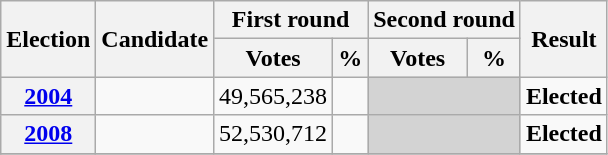<table class=wikitable style=text-align:center>
<tr>
<th rowspan="2"><strong>Election</strong></th>
<th rowspan="2">Candidate</th>
<th colspan="2" scope="col">First round</th>
<th colspan="2">Second round</th>
<th rowspan="2">Result</th>
</tr>
<tr>
<th><strong>Votes</strong></th>
<th><strong>%</strong></th>
<th><strong>Votes</strong></th>
<th><strong>%</strong></th>
</tr>
<tr>
<th><a href='#'>2004</a></th>
<td></td>
<td>49,565,238</td>
<td></td>
<td bgcolor=lightgrey colspan=2></td>
<td><strong>Elected</strong> </td>
</tr>
<tr>
<th><a href='#'>2008</a></th>
<td></td>
<td>52,530,712</td>
<td></td>
<td bgcolor=lightgrey colspan=2></td>
<td><strong>Elected</strong> </td>
</tr>
<tr>
</tr>
</table>
